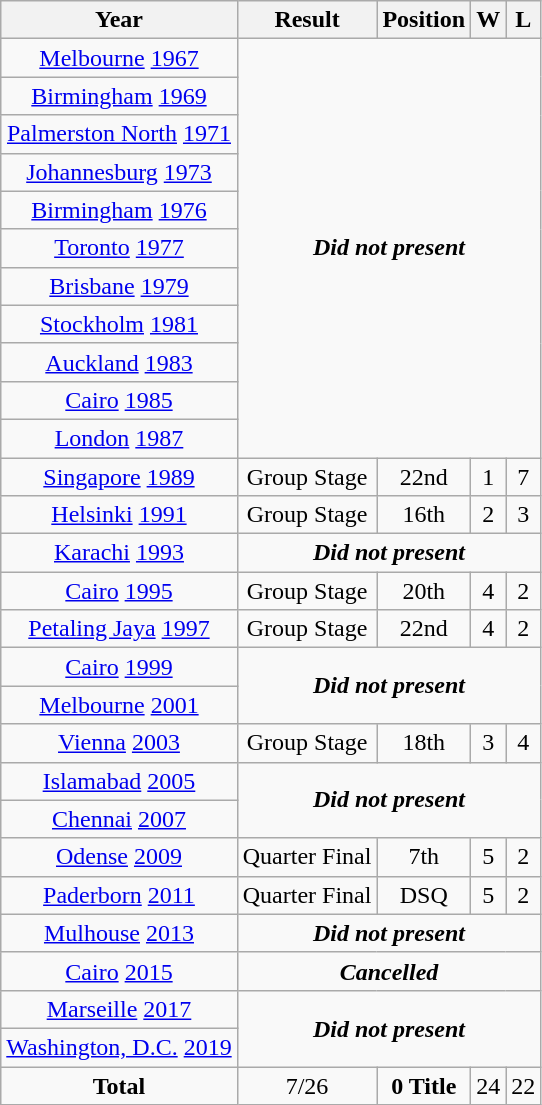<table class="wikitable" style="text-align: center;">
<tr>
<th>Year</th>
<th>Result</th>
<th>Position</th>
<th>W</th>
<th>L</th>
</tr>
<tr>
<td> <a href='#'>Melbourne</a> <a href='#'>1967</a></td>
<td rowspan="11" colspan="4" align="center"><strong><em>Did not present</em></strong></td>
</tr>
<tr>
<td> <a href='#'>Birmingham</a> <a href='#'>1969</a></td>
</tr>
<tr>
<td> <a href='#'>Palmerston North</a> <a href='#'>1971</a></td>
</tr>
<tr>
<td> <a href='#'>Johannesburg</a> <a href='#'>1973</a></td>
</tr>
<tr>
<td> <a href='#'>Birmingham</a> <a href='#'>1976</a></td>
</tr>
<tr>
<td> <a href='#'>Toronto</a> <a href='#'>1977</a></td>
</tr>
<tr>
<td> <a href='#'>Brisbane</a> <a href='#'>1979</a></td>
</tr>
<tr>
<td> <a href='#'>Stockholm</a> <a href='#'>1981</a></td>
</tr>
<tr>
<td> <a href='#'>Auckland</a> <a href='#'>1983</a></td>
</tr>
<tr>
<td> <a href='#'>Cairo</a> <a href='#'>1985</a></td>
</tr>
<tr>
<td> <a href='#'>London</a> <a href='#'>1987</a></td>
</tr>
<tr>
<td> <a href='#'>Singapore</a> <a href='#'>1989</a></td>
<td>Group Stage</td>
<td>22nd</td>
<td>1</td>
<td>7</td>
</tr>
<tr>
<td> <a href='#'>Helsinki</a> <a href='#'>1991</a></td>
<td>Group Stage</td>
<td>16th</td>
<td>2</td>
<td>3</td>
</tr>
<tr>
<td> <a href='#'>Karachi</a> <a href='#'>1993</a></td>
<td rowspan="1" colspan="4" align="center"><strong><em>Did not present</em></strong></td>
</tr>
<tr>
<td> <a href='#'>Cairo</a> <a href='#'>1995</a></td>
<td>Group Stage</td>
<td>20th</td>
<td>4</td>
<td>2</td>
</tr>
<tr>
<td> <a href='#'>Petaling Jaya</a> <a href='#'>1997</a></td>
<td>Group Stage</td>
<td>22nd</td>
<td>4</td>
<td>2</td>
</tr>
<tr>
<td> <a href='#'>Cairo</a> <a href='#'>1999</a></td>
<td rowspan="2" colspan="4" align="center"><strong><em>Did not present</em></strong></td>
</tr>
<tr>
<td> <a href='#'>Melbourne</a> <a href='#'>2001</a></td>
</tr>
<tr>
<td> <a href='#'>Vienna</a> <a href='#'>2003</a></td>
<td>Group Stage</td>
<td>18th</td>
<td>3</td>
<td>4</td>
</tr>
<tr>
<td> <a href='#'>Islamabad</a> <a href='#'>2005</a></td>
<td rowspan="2" colspan="4" align="center"><strong><em>Did not present</em></strong></td>
</tr>
<tr>
<td> <a href='#'>Chennai</a> <a href='#'>2007</a></td>
</tr>
<tr>
<td> <a href='#'>Odense</a> <a href='#'>2009</a></td>
<td>Quarter Final</td>
<td>7th</td>
<td>5</td>
<td>2</td>
</tr>
<tr>
<td> <a href='#'>Paderborn</a> <a href='#'>2011</a></td>
<td>Quarter Final</td>
<td>DSQ</td>
<td>5</td>
<td>2</td>
</tr>
<tr>
<td> <a href='#'>Mulhouse</a> <a href='#'>2013</a></td>
<td colspan="4" align="center"><strong><em>Did not present</em></strong></td>
</tr>
<tr>
<td> <a href='#'>Cairo</a> <a href='#'>2015</a></td>
<td rowspan="1" colspan="4" align="center"><strong><em>Cancelled</em></strong></td>
</tr>
<tr>
<td> <a href='#'>Marseille</a> <a href='#'>2017</a></td>
<td rowspan="2" colspan="4" align="center"><strong><em>Did not present</em></strong></td>
</tr>
<tr>
<td> <a href='#'>Washington, D.C.</a> <a href='#'>2019</a></td>
</tr>
<tr>
<td><strong>Total</strong></td>
<td>7/26</td>
<td><strong>0 Title</strong></td>
<td>24</td>
<td>22</td>
</tr>
</table>
